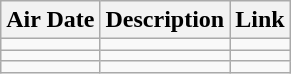<table class="wikitable sortable" style="text-align:left">
<tr>
<th>Air Date</th>
<th>Description</th>
<th>Link</th>
</tr>
<tr>
<td></td>
<td></td>
<td align=center></td>
</tr>
<tr>
<td></td>
<td></td>
<td align=center></td>
</tr>
<tr>
<td></td>
<td></td>
<td align=center></td>
</tr>
</table>
